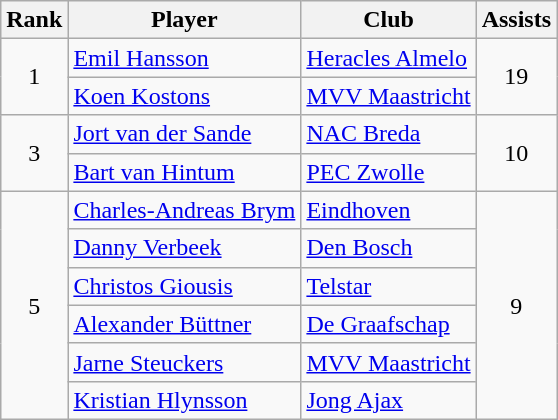<table class="wikitable" style="text-align:center;">
<tr>
<th>Rank</th>
<th>Player</th>
<th>Club</th>
<th>Assists</th>
</tr>
<tr>
<td rowspan="2">1</td>
<td align="left"> <a href='#'>Emil Hansson</a></td>
<td align="left"><a href='#'>Heracles Almelo</a></td>
<td rowspan="2">19</td>
</tr>
<tr>
<td align="left"> <a href='#'>Koen Kostons</a></td>
<td align="left"><a href='#'>MVV Maastricht</a></td>
</tr>
<tr>
<td rowspan="2">3</td>
<td align="left"> <a href='#'>Jort van der Sande</a></td>
<td align="left"><a href='#'>NAC Breda</a></td>
<td rowspan="2">10</td>
</tr>
<tr>
<td align="left"> <a href='#'>Bart van Hintum</a></td>
<td align="left"><a href='#'>PEC Zwolle</a></td>
</tr>
<tr>
<td rowspan="6">5</td>
<td align="left"> <a href='#'>Charles-Andreas Brym</a></td>
<td align="left"><a href='#'>Eindhoven</a></td>
<td rowspan="6">9</td>
</tr>
<tr>
<td align="left"> <a href='#'>Danny Verbeek</a></td>
<td align="left"><a href='#'>Den Bosch</a></td>
</tr>
<tr>
<td align="left"> <a href='#'>Christos Giousis</a></td>
<td align="left"><a href='#'>Telstar</a></td>
</tr>
<tr>
<td align="left"> <a href='#'>Alexander Büttner</a></td>
<td align="left"><a href='#'>De Graafschap</a></td>
</tr>
<tr>
<td align="left"> <a href='#'>Jarne Steuckers</a></td>
<td align="left"><a href='#'>MVV Maastricht</a></td>
</tr>
<tr>
<td align="left"> <a href='#'>Kristian Hlynsson</a></td>
<td align="left"><a href='#'>Jong Ajax</a></td>
</tr>
</table>
